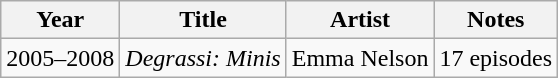<table class="wikitable">
<tr>
<th>Year</th>
<th>Title</th>
<th>Artist</th>
<th>Notes</th>
</tr>
<tr>
<td>2005–2008</td>
<td><em>Degrassi: Minis</em></td>
<td>Emma Nelson</td>
<td>17 episodes</td>
</tr>
</table>
